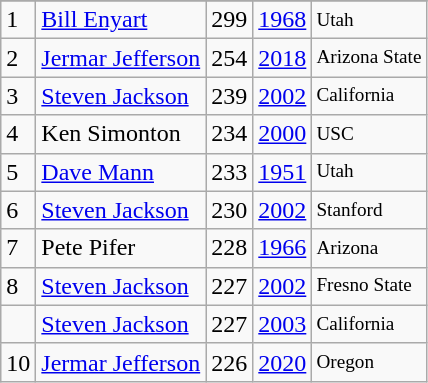<table class="wikitable">
<tr>
</tr>
<tr>
<td>1</td>
<td><a href='#'>Bill Enyart</a></td>
<td>299</td>
<td><a href='#'>1968</a></td>
<td style="font-size:80%;">Utah</td>
</tr>
<tr>
<td>2</td>
<td><a href='#'>Jermar Jefferson</a></td>
<td>254</td>
<td><a href='#'>2018</a></td>
<td style="font-size:80%;">Arizona State</td>
</tr>
<tr>
<td>3</td>
<td><a href='#'>Steven Jackson</a></td>
<td>239</td>
<td><a href='#'>2002</a></td>
<td style="font-size:80%;">California</td>
</tr>
<tr>
<td>4</td>
<td>Ken Simonton</td>
<td>234</td>
<td><a href='#'>2000</a></td>
<td style="font-size:80%;">USC</td>
</tr>
<tr>
<td>5</td>
<td><a href='#'>Dave Mann</a></td>
<td>233</td>
<td><a href='#'>1951</a></td>
<td style="font-size:80%;">Utah</td>
</tr>
<tr>
<td>6</td>
<td><a href='#'>Steven Jackson</a></td>
<td>230</td>
<td><a href='#'>2002</a></td>
<td style="font-size:80%;">Stanford</td>
</tr>
<tr>
<td>7</td>
<td>Pete Pifer</td>
<td>228</td>
<td><a href='#'>1966</a></td>
<td style="font-size:80%;">Arizona</td>
</tr>
<tr>
<td>8</td>
<td><a href='#'>Steven Jackson</a></td>
<td>227</td>
<td><a href='#'>2002</a></td>
<td style="font-size:80%;">Fresno State</td>
</tr>
<tr>
<td></td>
<td><a href='#'>Steven Jackson</a></td>
<td>227</td>
<td><a href='#'>2003</a></td>
<td style="font-size:80%;">California</td>
</tr>
<tr>
<td>10</td>
<td><a href='#'>Jermar Jefferson</a></td>
<td>226</td>
<td><a href='#'>2020</a></td>
<td style="font-size:80%;">Oregon</td>
</tr>
</table>
